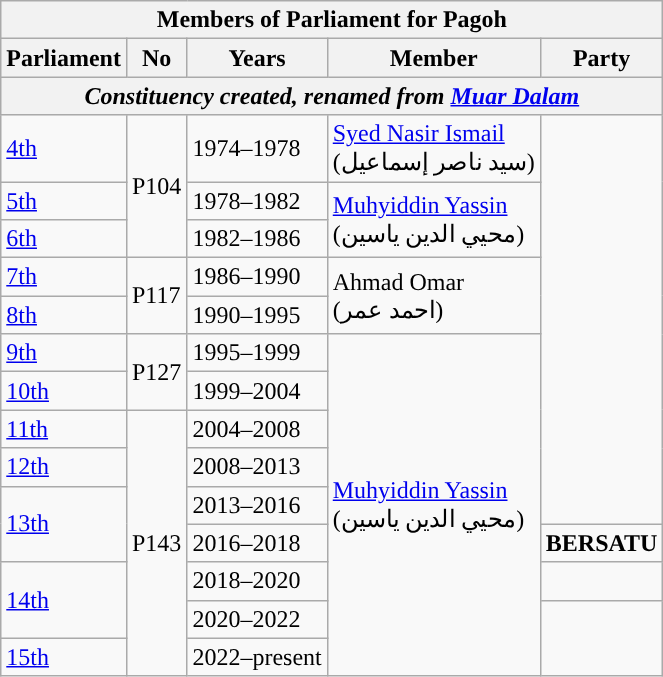<table class=wikitable>
<tr>
<th colspan="5">Members of Parliament for Pagoh</th>
</tr>
<tr>
<th>Parliament</th>
<th>No</th>
<th>Years</th>
<th>Member</th>
<th>Party</th>
</tr>
<tr>
<th colspan="5" align="center"><strong><em>Constituency created, renamed from <a href='#'>Muar Dalam</a></em></strong></th>
</tr>
<tr>
<td><a href='#'>4th</a></td>
<td rowspan="3">P104</td>
<td>1974–1978</td>
<td><a href='#'>Syed Nasir Ismail</a>  <br>(سيد ناصر إسماعيل‎)</td>
<td rowspan=10></td>
</tr>
<tr>
<td><a href='#'>5th</a></td>
<td>1978–1982</td>
<td rowspan="2"><a href='#'>Muhyiddin Yassin</a> <br> (محيي الدين ياسين‎)</td>
</tr>
<tr>
<td><a href='#'>6th</a></td>
<td>1982–1986</td>
</tr>
<tr>
<td><a href='#'>7th</a></td>
<td rowspan="2">P117</td>
<td>1986–1990</td>
<td rowspan=2>Ahmad Omar <br> (احمد عمر)</td>
</tr>
<tr>
<td><a href='#'>8th</a></td>
<td>1990–1995</td>
</tr>
<tr>
<td><a href='#'>9th</a></td>
<td rowspan="2">P127</td>
<td>1995–1999</td>
<td rowspan="9"><a href='#'>Muhyiddin Yassin</a>  <br>(محيي الدين ياسين‎)</td>
</tr>
<tr>
<td><a href='#'>10th</a></td>
<td>1999–2004</td>
</tr>
<tr>
<td><a href='#'>11th</a></td>
<td rowspan="7">P143</td>
<td>2004–2008</td>
</tr>
<tr>
<td><a href='#'>12th</a></td>
<td>2008–2013</td>
</tr>
<tr>
<td rowspan=2><a href='#'>13th</a></td>
<td>2013–2016</td>
</tr>
<tr>
<td>2016–2018</td>
<td><strong>BERSATU</strong></td>
</tr>
<tr>
<td rowspan=2><a href='#'>14th</a></td>
<td>2018–2020</td>
<td></td>
</tr>
<tr>
<td>2020–2022</td>
<td rowspan="2"></td>
</tr>
<tr>
<td><a href='#'>15th</a></td>
<td>2022–present</td>
</tr>
</table>
